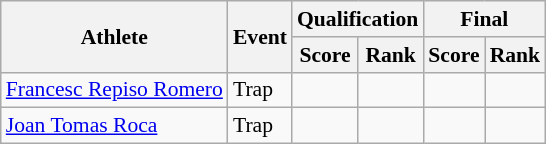<table class="wikitable" style="font-size:90%">
<tr>
<th rowspan="2">Athlete</th>
<th rowspan="2">Event</th>
<th colspan="2">Qualification</th>
<th colspan="2">Final</th>
</tr>
<tr>
<th>Score</th>
<th>Rank</th>
<th>Score</th>
<th>Rank</th>
</tr>
<tr>
<td><a href='#'>Francesc Repiso Romero</a></td>
<td>Trap</td>
<td align="center"></td>
<td align="center"></td>
<td align="center"></td>
<td align="center"></td>
</tr>
<tr>
<td><a href='#'>Joan Tomas Roca</a></td>
<td>Trap</td>
<td align="center"></td>
<td align="center"></td>
<td align="center"></td>
<td align="center"></td>
</tr>
</table>
